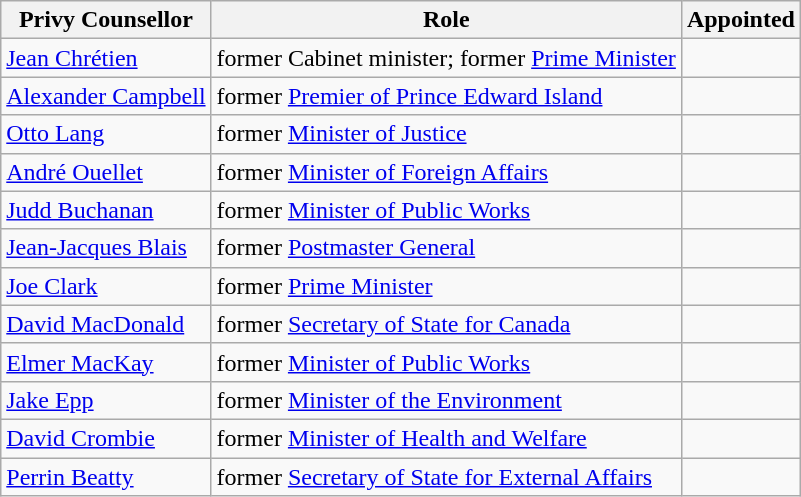<table class="wikitable">
<tr>
<th>Privy Counsellor</th>
<th>Role</th>
<th>Appointed</th>
</tr>
<tr>
<td><a href='#'>Jean Chrétien</a></td>
<td>former Cabinet minister;  former <a href='#'>Prime Minister</a></td>
<td></td>
</tr>
<tr>
<td><a href='#'>Alexander Campbell</a></td>
<td>former <a href='#'>Premier of Prince Edward Island</a></td>
<td></td>
</tr>
<tr>
<td><a href='#'>Otto Lang</a></td>
<td>former <a href='#'>Minister of Justice</a></td>
<td></td>
</tr>
<tr>
<td><a href='#'>André Ouellet</a></td>
<td>former <a href='#'>Minister of Foreign Affairs</a></td>
<td></td>
</tr>
<tr>
<td><a href='#'>Judd Buchanan</a></td>
<td>former <a href='#'>Minister of Public Works</a></td>
<td></td>
</tr>
<tr>
<td><a href='#'>Jean-Jacques Blais</a></td>
<td>former <a href='#'>Postmaster General</a></td>
<td></td>
</tr>
<tr>
<td><a href='#'>Joe Clark</a></td>
<td>former <a href='#'>Prime Minister</a></td>
<td></td>
</tr>
<tr>
<td><a href='#'>David MacDonald</a></td>
<td>former <a href='#'>Secretary of State for Canada</a></td>
<td></td>
</tr>
<tr>
<td><a href='#'>Elmer MacKay</a></td>
<td>former <a href='#'>Minister of Public Works</a></td>
<td></td>
</tr>
<tr>
<td><a href='#'>Jake Epp</a></td>
<td>former <a href='#'>Minister of the Environment</a></td>
<td></td>
</tr>
<tr>
<td><a href='#'>David Crombie</a></td>
<td>former <a href='#'>Minister of Health and Welfare</a></td>
<td></td>
</tr>
<tr>
<td><a href='#'>Perrin Beatty</a></td>
<td>former <a href='#'>Secretary of State for External Affairs</a></td>
<td></td>
</tr>
</table>
